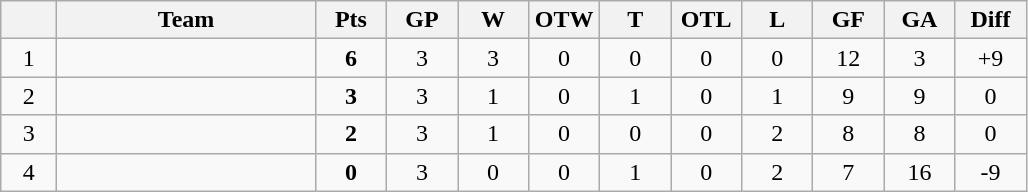<table class="wikitable" style="text-align:center;">
<tr>
<th width=30></th>
<th width=165>Team</th>
<th width=40>Pts</th>
<th width=40>GP</th>
<th width=40>W</th>
<th width=40>OTW</th>
<th width=40>T</th>
<th width=40>OTL</th>
<th width=40>L</th>
<th width=40>GF</th>
<th width=40>GA</th>
<th width=40>Diff</th>
</tr>
<tr>
<td>1</td>
<td style="text-align:left;"></td>
<td><strong>6</strong></td>
<td>3</td>
<td>3</td>
<td>0</td>
<td>0</td>
<td>0</td>
<td>0</td>
<td>12</td>
<td>3</td>
<td>+9</td>
</tr>
<tr>
<td>2</td>
<td style="text-align:left;"></td>
<td><strong>3</strong></td>
<td>3</td>
<td>1</td>
<td>0</td>
<td>1</td>
<td>0</td>
<td>1</td>
<td>9</td>
<td>9</td>
<td>0</td>
</tr>
<tr>
<td>3</td>
<td style="text-align:left;"></td>
<td><strong>2</strong></td>
<td>3</td>
<td>1</td>
<td>0</td>
<td>0</td>
<td>0</td>
<td>2</td>
<td>8</td>
<td>8</td>
<td>0</td>
</tr>
<tr>
<td>4</td>
<td style="text-align:left;"></td>
<td><strong>0</strong></td>
<td>3</td>
<td>0</td>
<td>0</td>
<td>1</td>
<td>0</td>
<td>2</td>
<td>7</td>
<td>16</td>
<td>-9</td>
</tr>
</table>
